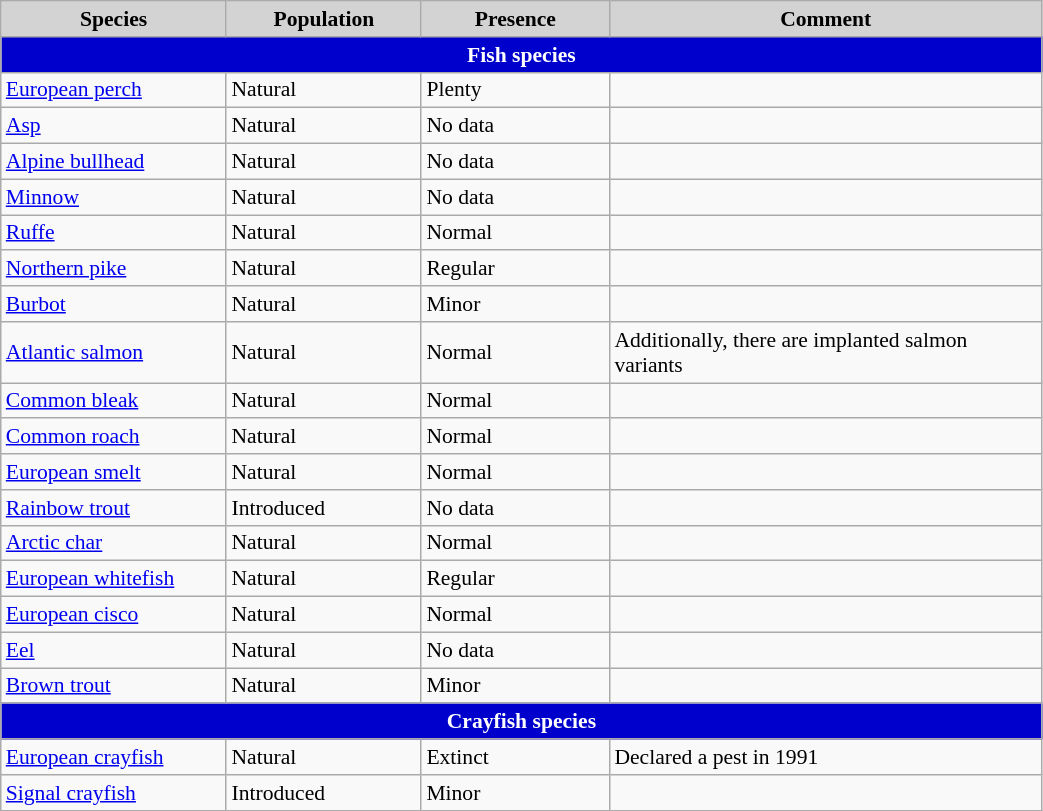<table class="wikitable" style="font-size:90%; width:55%; text-align:left">
<tr>
<th style="background:lightgrey;width:12%">Species</th>
<th style="background:lightgrey;width:10%">Population</th>
<th style="background:lightgrey;width:10%">Presence</th>
<th style="background:lightgrey;width:23%">Comment</th>
</tr>
<tr>
<th colspan="4" style="background-color:#0000CC; color:white;">Fish species</th>
</tr>
<tr>
<td><a href='#'>European perch</a></td>
<td>Natural</td>
<td>Plenty</td>
<td></td>
</tr>
<tr>
<td><a href='#'>Asp</a></td>
<td>Natural</td>
<td>No data</td>
<td></td>
</tr>
<tr>
<td><a href='#'>Alpine bullhead</a></td>
<td>Natural</td>
<td>No data</td>
<td></td>
</tr>
<tr>
<td><a href='#'>Minnow</a></td>
<td>Natural</td>
<td>No data</td>
<td></td>
</tr>
<tr>
<td><a href='#'>Ruffe</a></td>
<td>Natural</td>
<td>Normal</td>
<td></td>
</tr>
<tr>
<td><a href='#'>Northern pike</a></td>
<td>Natural</td>
<td>Regular</td>
<td></td>
</tr>
<tr>
<td><a href='#'>Burbot</a></td>
<td>Natural</td>
<td>Minor</td>
<td></td>
</tr>
<tr>
<td><a href='#'>Atlantic salmon</a></td>
<td>Natural</td>
<td>Normal</td>
<td>Additionally, there are implanted salmon variants</td>
</tr>
<tr>
<td><a href='#'>Common bleak</a></td>
<td>Natural</td>
<td>Normal</td>
<td></td>
</tr>
<tr>
<td><a href='#'>Common roach</a></td>
<td>Natural</td>
<td>Normal</td>
<td></td>
</tr>
<tr>
<td><a href='#'>European smelt</a></td>
<td>Natural</td>
<td>Normal</td>
<td></td>
</tr>
<tr>
<td><a href='#'>Rainbow trout</a></td>
<td>Introduced</td>
<td>No data</td>
<td></td>
</tr>
<tr>
<td><a href='#'>Arctic char</a></td>
<td>Natural</td>
<td>Normal</td>
<td></td>
</tr>
<tr>
<td><a href='#'>European whitefish</a></td>
<td>Natural</td>
<td>Regular</td>
<td></td>
</tr>
<tr>
<td><a href='#'>European cisco</a></td>
<td>Natural</td>
<td>Normal</td>
<td></td>
</tr>
<tr>
<td><a href='#'>Eel</a></td>
<td>Natural</td>
<td>No data</td>
<td></td>
</tr>
<tr>
<td><a href='#'>Brown trout</a></td>
<td>Natural</td>
<td>Minor</td>
<td></td>
</tr>
<tr>
<th colspan="4" style="background-color:#0000CC; color:white;">Crayfish species</th>
</tr>
<tr>
<td><a href='#'>European crayfish</a></td>
<td>Natural</td>
<td>Extinct</td>
<td>Declared a pest in 1991</td>
</tr>
<tr>
<td><a href='#'>Signal crayfish</a></td>
<td>Introduced</td>
<td>Minor</td>
<td></td>
</tr>
</table>
